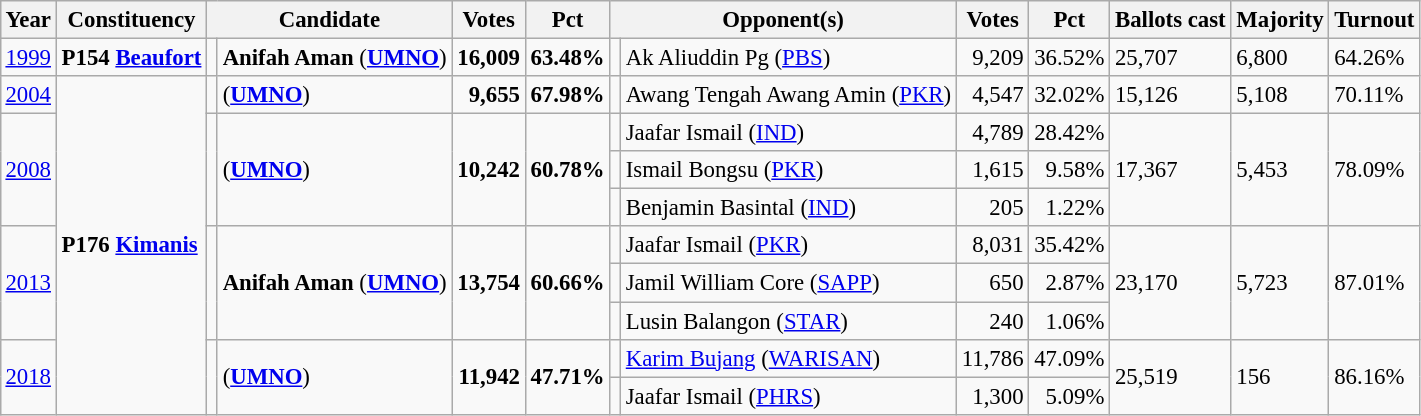<table class="wikitable" style="margin:0.5em ; font-size:95%">
<tr>
<th>Year</th>
<th>Constituency</th>
<th colspan="2">Candidate</th>
<th>Votes</th>
<th>Pct</th>
<th colspan=2>Opponent(s)</th>
<th>Votes</th>
<th>Pct</th>
<th>Ballots cast</th>
<th>Majority</th>
<th>Turnout</th>
</tr>
<tr>
<td><a href='#'>1999</a></td>
<td><strong>P154 <a href='#'>Beaufort</a></strong></td>
<td></td>
<td><strong>Anifah Aman</strong> (<a href='#'><strong>UMNO</strong></a>)</td>
<td align=right><strong>16,009</strong></td>
<td><strong>63.48%</strong></td>
<td bgcolor= ></td>
<td>Ak Aliuddin Pg (<a href='#'>PBS</a>)</td>
<td align=right>9,209</td>
<td>36.52%</td>
<td>25,707</td>
<td>6,800</td>
<td>64.26%</td>
</tr>
<tr>
<td><a href='#'>2004</a></td>
<td rowspan="9"><strong>P176 <a href='#'>Kimanis</a></strong></td>
<td></td>
<td> (<a href='#'><strong>UMNO</strong></a>)</td>
<td align="right"><strong>9,655</strong></td>
<td><strong>67.98%</strong></td>
<td></td>
<td>Awang Tengah Awang Amin (<a href='#'>PKR</a>)</td>
<td align="right">4,547</td>
<td>32.02%</td>
<td>15,126</td>
<td>5,108</td>
<td>70.11%</td>
</tr>
<tr>
<td rowspan="3"><a href='#'>2008</a></td>
<td rowspan="3" ></td>
<td rowspan="3"> (<a href='#'><strong>UMNO</strong></a>)</td>
<td rowspan="3" align="right"><strong>10,242</strong></td>
<td rowspan="3"><strong>60.78%</strong></td>
<td></td>
<td>Jaafar Ismail (<a href='#'>IND</a>)</td>
<td align="right">4,789</td>
<td>28.42%</td>
<td rowspan="3">17,367</td>
<td rowspan="3">5,453</td>
<td rowspan="3">78.09%</td>
</tr>
<tr>
<td></td>
<td>Ismail Bongsu (<a href='#'>PKR</a>)</td>
<td align="right">1,615</td>
<td align="right">9.58%</td>
</tr>
<tr>
<td></td>
<td>Benjamin Basintal (<a href='#'>IND</a>)</td>
<td align="right">205</td>
<td align="right">1.22%</td>
</tr>
<tr>
<td rowspan="3"><a href='#'>2013</a></td>
<td rowspan="3" ></td>
<td rowspan="3"><strong>Anifah Aman</strong> (<a href='#'><strong>UMNO</strong></a>)</td>
<td rowspan="3" align="right"><strong>13,754</strong></td>
<td rowspan="3"><strong>60.66%</strong></td>
<td></td>
<td>Jaafar Ismail (<a href='#'>PKR</a>)</td>
<td align="right">8,031</td>
<td>35.42%</td>
<td rowspan="3">23,170</td>
<td rowspan="3">5,723</td>
<td rowspan="3">87.01%</td>
</tr>
<tr>
<td bgcolor = ></td>
<td>Jamil William Core (<a href='#'>SAPP</a>)</td>
<td align="right">650</td>
<td align="right">2.87%</td>
</tr>
<tr>
<td bgcolor = ></td>
<td>Lusin Balangon (<a href='#'>STAR</a>)</td>
<td align="right">240</td>
<td align="right">1.06%</td>
</tr>
<tr>
<td rowspan="2"><a href='#'>2018</a></td>
<td rowspan="2" ></td>
<td rowspan="2"> (<a href='#'><strong>UMNO</strong></a>)</td>
<td rowspan="2" align="right"><strong>11,942</strong></td>
<td rowspan="2"><strong>47.71%</strong></td>
<td></td>
<td><a href='#'>Karim Bujang</a> (<a href='#'>WARISAN</a>)</td>
<td align="right">11,786</td>
<td>47.09%</td>
<td rowspan="2">25,519</td>
<td rowspan="2">156</td>
<td rowspan="2">86.16%</td>
</tr>
<tr>
<td bgcolor = ></td>
<td>Jaafar Ismail (<a href='#'>PHRS</a>)</td>
<td align="right">1,300</td>
<td align="right">5.09%</td>
</tr>
</table>
